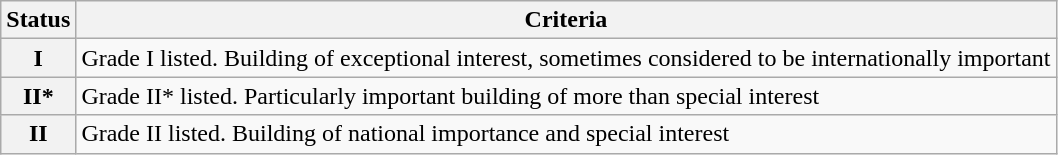<table class="wikitable">
<tr>
<th scope="col">Status</th>
<th scope="col">Criteria</th>
</tr>
<tr>
<th scope="row" >I</th>
<td>Grade I listed. Building of exceptional interest, sometimes considered to be internationally important</td>
</tr>
<tr>
<th scope="row" >II*</th>
<td>Grade II* listed. Particularly important building of more than special interest</td>
</tr>
<tr>
<th scope="row" >II</th>
<td>Grade II listed. Building of national importance and special interest</td>
</tr>
</table>
